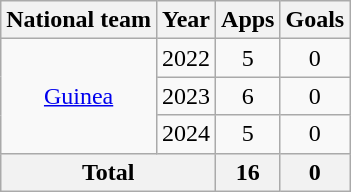<table class="wikitable" style="text-align:center">
<tr>
<th>National team</th>
<th>Year</th>
<th>Apps</th>
<th>Goals</th>
</tr>
<tr>
<td rowspan="3"><a href='#'>Guinea</a></td>
<td>2022</td>
<td>5</td>
<td>0</td>
</tr>
<tr>
<td>2023</td>
<td>6</td>
<td>0</td>
</tr>
<tr>
<td>2024</td>
<td>5</td>
<td>0</td>
</tr>
<tr>
<th colspan="2">Total</th>
<th>16</th>
<th>0</th>
</tr>
</table>
